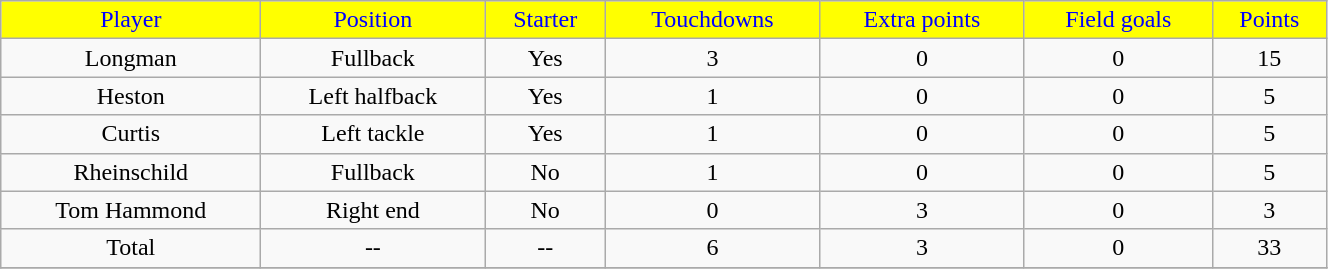<table class="wikitable" width="70%">
<tr align="center"  style="background:yellow;color:blue;">
<td>Player</td>
<td>Position</td>
<td>Starter</td>
<td>Touchdowns</td>
<td>Extra points</td>
<td>Field goals</td>
<td>Points</td>
</tr>
<tr align="center" bgcolor="">
<td>Longman</td>
<td>Fullback</td>
<td>Yes</td>
<td>3</td>
<td>0</td>
<td>0</td>
<td>15</td>
</tr>
<tr align="center" bgcolor="">
<td>Heston</td>
<td>Left halfback</td>
<td>Yes</td>
<td>1</td>
<td>0</td>
<td>0</td>
<td>5</td>
</tr>
<tr align="center" bgcolor="">
<td>Curtis</td>
<td>Left tackle</td>
<td>Yes</td>
<td>1</td>
<td>0</td>
<td>0</td>
<td>5</td>
</tr>
<tr align="center" bgcolor="">
<td>Rheinschild</td>
<td>Fullback</td>
<td>No</td>
<td>1</td>
<td>0</td>
<td>0</td>
<td>5</td>
</tr>
<tr align="center" bgcolor="">
<td>Tom Hammond</td>
<td>Right end</td>
<td>No</td>
<td>0</td>
<td>3</td>
<td>0</td>
<td>3</td>
</tr>
<tr align="center" bgcolor="">
<td>Total</td>
<td>--</td>
<td>--</td>
<td>6</td>
<td>3</td>
<td>0</td>
<td>33</td>
</tr>
<tr align="center" bgcolor="">
</tr>
</table>
